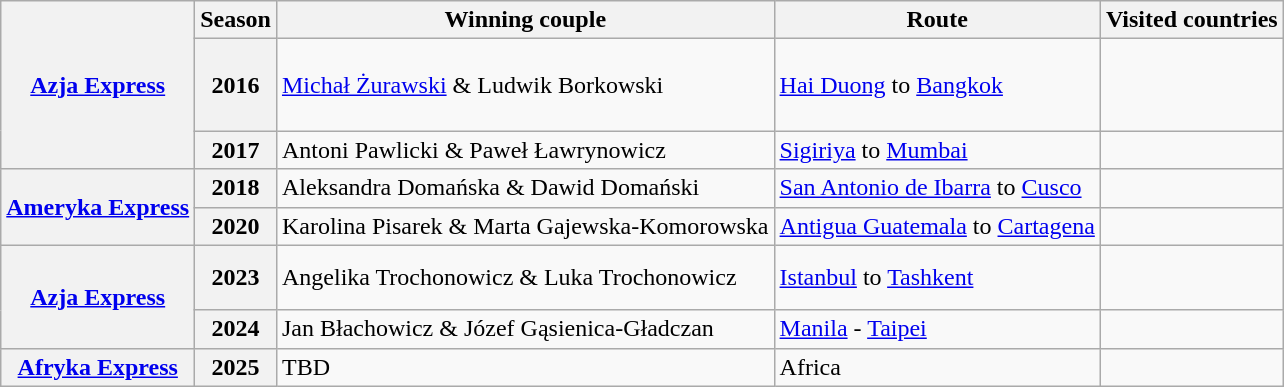<table class="wikitable">
<tr>
<th rowspan="3"><a href='#'>Azja Express</a></th>
<th>Season</th>
<th>Winning couple</th>
<th>Route</th>
<th>Visited countries</th>
</tr>
<tr>
<th>2016</th>
<td><a href='#'>Michał Żurawski</a> & Ludwik Borkowski</td>
<td><a href='#'>Hai Duong</a> to <a href='#'>Bangkok</a></td>
<td><br><br><br></td>
</tr>
<tr>
<th>2017</th>
<td>Antoni Pawlicki & Paweł Ławrynowicz</td>
<td><a href='#'>Sigiriya</a> to <a href='#'>Mumbai</a></td>
<td><br></td>
</tr>
<tr>
<th rowspan="2"><a href='#'>Ameryka Express</a></th>
<th>2018</th>
<td>Aleksandra Domańska & Dawid Domański</td>
<td><a href='#'>San Antonio de Ibarra</a> to <a href='#'>Cusco</a></td>
<td><br></td>
</tr>
<tr>
<th>2020</th>
<td>Karolina Pisarek & Marta Gajewska-Komorowska</td>
<td><a href='#'>Antigua Guatemala</a> to <a href='#'>Cartagena</a></td>
<td><br></td>
</tr>
<tr>
<th rowspan="2"><a href='#'>Azja Express</a></th>
<th>2023</th>
<td>Angelika Trochonowicz & Luka Trochonowicz</td>
<td><a href='#'>Istanbul</a> to <a href='#'>Tashkent</a></td>
<td><br><br></td>
</tr>
<tr>
<th>2024</th>
<td>Jan Błachowicz & Józef Gąsienica-Gładczan</td>
<td><a href='#'>Manila</a> - <a href='#'>Taipei</a></td>
<td><br></td>
</tr>
<tr>
<th><a href='#'>Afryka Express</a></th>
<th>2025</th>
<td>TBD</td>
<td>Africa</td>
<td><br></td>
</tr>
</table>
